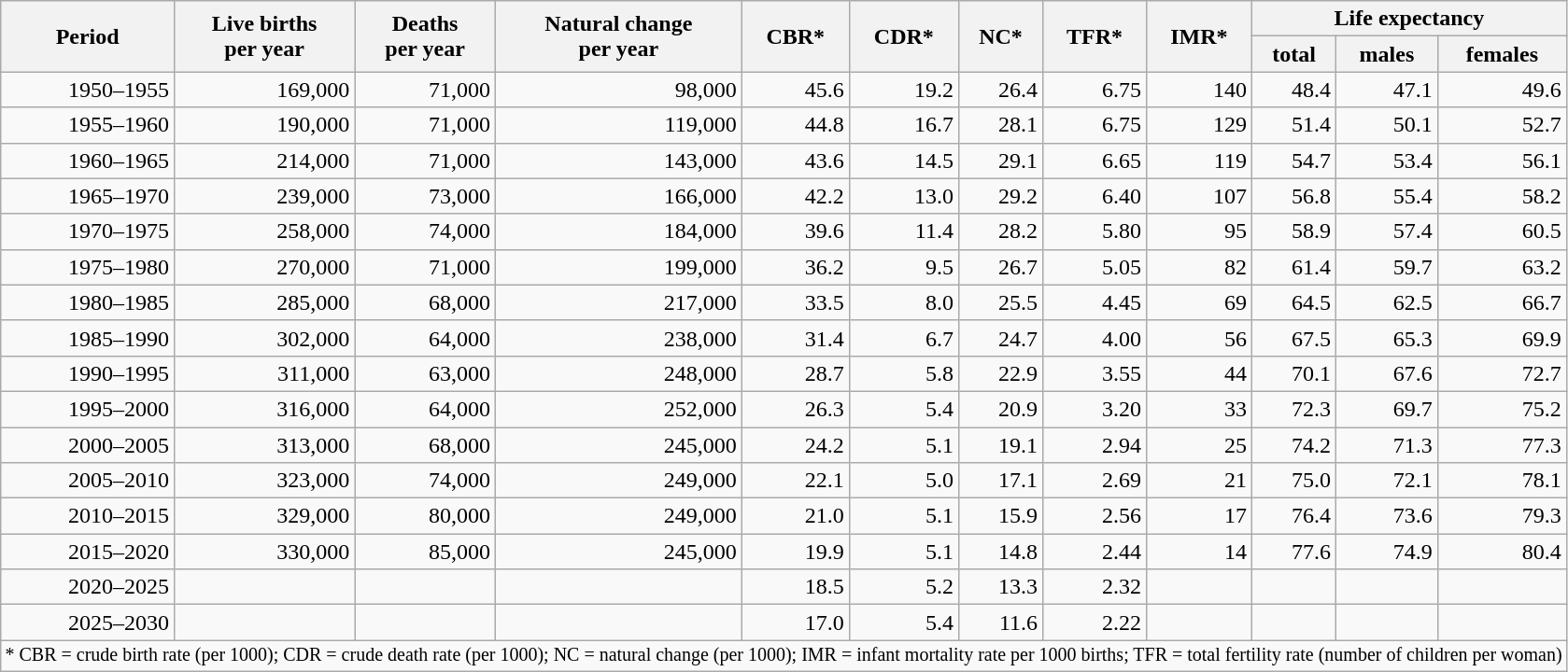<table class="wikitable" style="text-align: right;">
<tr>
<th rowspan=2>Period</th>
<th rowspan=2>Live births<br>per year</th>
<th rowspan=2>Deaths<br>per year</th>
<th rowspan=2>Natural change<br>per year</th>
<th rowspan=2>CBR*</th>
<th rowspan=2>CDR*</th>
<th rowspan=2>NC*</th>
<th rowspan=2>TFR*</th>
<th rowspan=2>IMR*</th>
<th colspan=3>Life expectancy</th>
</tr>
<tr>
<th>total</th>
<th>males</th>
<th>females</th>
</tr>
<tr>
<td>1950–1955</td>
<td>169,000</td>
<td>71,000</td>
<td>98,000</td>
<td>45.6</td>
<td>19.2</td>
<td>26.4</td>
<td>6.75</td>
<td>140</td>
<td>48.4</td>
<td>47.1</td>
<td>49.6</td>
</tr>
<tr>
<td>1955–1960</td>
<td>190,000</td>
<td>71,000</td>
<td>119,000</td>
<td>44.8</td>
<td>16.7</td>
<td>28.1</td>
<td>6.75</td>
<td>129</td>
<td>51.4</td>
<td>50.1</td>
<td>52.7</td>
</tr>
<tr>
<td>1960–1965</td>
<td>214,000</td>
<td>71,000</td>
<td>143,000</td>
<td>43.6</td>
<td>14.5</td>
<td>29.1</td>
<td>6.65</td>
<td>119</td>
<td>54.7</td>
<td>53.4</td>
<td>56.1</td>
</tr>
<tr>
<td>1965–1970</td>
<td>239,000</td>
<td>73,000</td>
<td>166,000</td>
<td>42.2</td>
<td>13.0</td>
<td>29.2</td>
<td>6.40</td>
<td>107</td>
<td>56.8</td>
<td>55.4</td>
<td>58.2</td>
</tr>
<tr>
<td>1970–1975</td>
<td>258,000</td>
<td>74,000</td>
<td>184,000</td>
<td>39.6</td>
<td>11.4</td>
<td>28.2</td>
<td>5.80</td>
<td>95</td>
<td>58.9</td>
<td>57.4</td>
<td>60.5</td>
</tr>
<tr>
<td>1975–1980</td>
<td>270,000</td>
<td>71,000</td>
<td>199,000</td>
<td>36.2</td>
<td>9.5</td>
<td>26.7</td>
<td>5.05</td>
<td>82</td>
<td>61.4</td>
<td>59.7</td>
<td>63.2</td>
</tr>
<tr>
<td>1980–1985</td>
<td>285,000</td>
<td>68,000</td>
<td>217,000</td>
<td>33.5</td>
<td>8.0</td>
<td>25.5</td>
<td>4.45</td>
<td>69</td>
<td>64.5</td>
<td>62.5</td>
<td>66.7</td>
</tr>
<tr>
<td>1985–1990</td>
<td>302,000</td>
<td>64,000</td>
<td>238,000</td>
<td>31.4</td>
<td>6.7</td>
<td>24.7</td>
<td>4.00</td>
<td>56</td>
<td>67.5</td>
<td>65.3</td>
<td>69.9</td>
</tr>
<tr>
<td>1990–1995</td>
<td>311,000</td>
<td>63,000</td>
<td>248,000</td>
<td>28.7</td>
<td>5.8</td>
<td>22.9</td>
<td>3.55</td>
<td>44</td>
<td>70.1</td>
<td>67.6</td>
<td>72.7</td>
</tr>
<tr>
<td>1995–2000</td>
<td>316,000</td>
<td>64,000</td>
<td>252,000</td>
<td>26.3</td>
<td>5.4</td>
<td>20.9</td>
<td>3.20</td>
<td>33</td>
<td>72.3</td>
<td>69.7</td>
<td>75.2</td>
</tr>
<tr>
<td>2000–2005</td>
<td>313,000</td>
<td>68,000</td>
<td>245,000</td>
<td>24.2</td>
<td>5.1</td>
<td>19.1</td>
<td>2.94</td>
<td>25</td>
<td>74.2</td>
<td>71.3</td>
<td>77.3</td>
</tr>
<tr>
<td>2005–2010</td>
<td>323,000</td>
<td>74,000</td>
<td>249,000</td>
<td>22.1</td>
<td>5.0</td>
<td>17.1</td>
<td>2.69</td>
<td>21</td>
<td>75.0</td>
<td>72.1</td>
<td>78.1</td>
</tr>
<tr>
<td>2010–2015</td>
<td>329,000</td>
<td>80,000</td>
<td>249,000</td>
<td>21.0</td>
<td>5.1</td>
<td>15.9</td>
<td>2.56</td>
<td>17</td>
<td>76.4</td>
<td>73.6</td>
<td>79.3</td>
</tr>
<tr>
<td>2015–2020</td>
<td>330,000</td>
<td>85,000</td>
<td>245,000</td>
<td>19.9</td>
<td>5.1</td>
<td>14.8</td>
<td>2.44</td>
<td>14</td>
<td>77.6</td>
<td>74.9</td>
<td>80.4</td>
</tr>
<tr>
<td>2020–2025</td>
<td></td>
<td></td>
<td></td>
<td>18.5</td>
<td>5.2</td>
<td>13.3</td>
<td>2.32</td>
<td></td>
<td></td>
<td></td>
<td></td>
</tr>
<tr>
<td>2025–2030</td>
<td></td>
<td></td>
<td></td>
<td>17.0</td>
<td>5.4</td>
<td>11.6</td>
<td>2.22</td>
<td></td>
<td></td>
<td></td>
<td></td>
</tr>
<tr>
<td colspan="12" style="text-align:left; font-size:smaller;">* CBR = crude birth rate (per 1000); CDR = crude death rate (per 1000); NC = natural change (per 1000); IMR = infant mortality rate per 1000 births; TFR = total fertility rate (number of children per woman)</td>
</tr>
</table>
